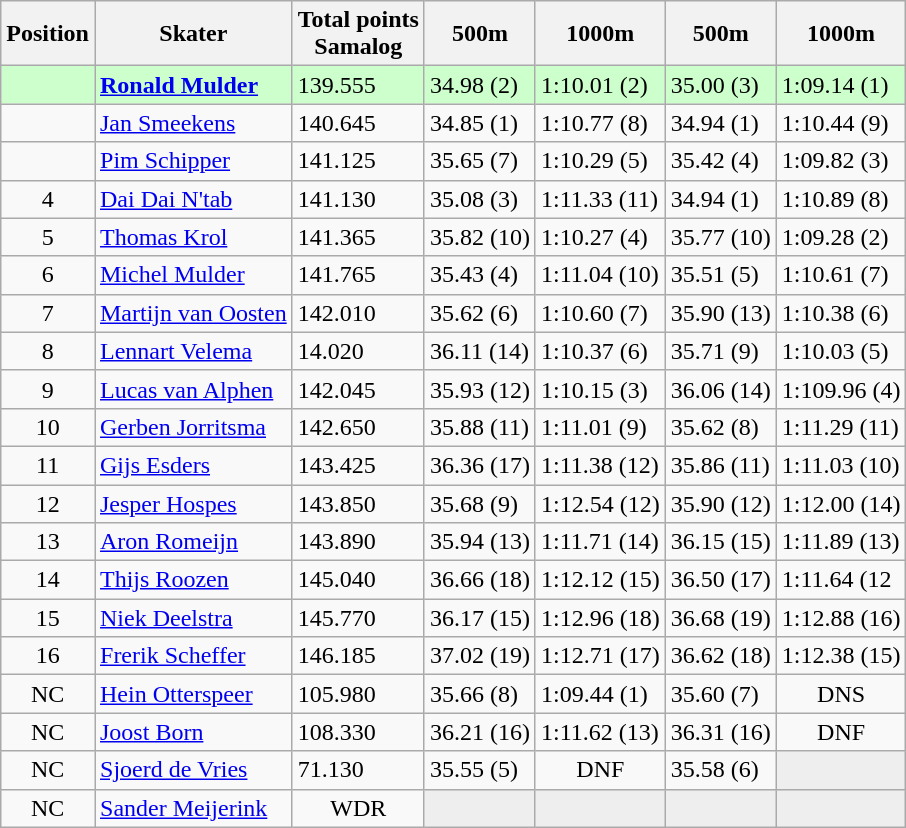<table class="wikitable">
<tr>
<th>Position</th>
<th>Skater</th>
<th>Total points <br> Samalog</th>
<th>500m</th>
<th>1000m</th>
<th>500m</th>
<th>1000m</th>
</tr>
<tr bgcolor=ccffcc>
<td style="text-align:center"></td>
<td><strong><a href='#'>Ronald Mulder</a></strong></td>
<td>139.555</td>
<td>34.98 (2)</td>
<td>1:10.01 (2)</td>
<td>35.00 (3)</td>
<td>1:09.14 (1)</td>
</tr>
<tr>
<td style="text-align:center"></td>
<td><a href='#'>Jan Smeekens</a></td>
<td>140.645</td>
<td>34.85 (1)</td>
<td>1:10.77 (8)</td>
<td>34.94 (1)</td>
<td>1:10.44 (9)</td>
</tr>
<tr>
<td style="text-align:center"></td>
<td><a href='#'>Pim Schipper</a></td>
<td>141.125</td>
<td>35.65 (7)</td>
<td>1:10.29 (5)</td>
<td>35.42 (4)</td>
<td>1:09.82 (3)</td>
</tr>
<tr>
<td style="text-align:center">4</td>
<td><a href='#'>Dai Dai N'tab</a></td>
<td>141.130</td>
<td>35.08 (3)</td>
<td>1:11.33 (11)</td>
<td>34.94 (1)</td>
<td>1:10.89 (8)</td>
</tr>
<tr>
<td style="text-align:center">5</td>
<td><a href='#'>Thomas Krol</a></td>
<td>141.365</td>
<td>35.82 (10)</td>
<td>1:10.27 (4)</td>
<td>35.77 (10)</td>
<td>1:09.28 (2)</td>
</tr>
<tr>
<td style="text-align:center">6</td>
<td><a href='#'>Michel Mulder</a></td>
<td>141.765</td>
<td>35.43 (4)</td>
<td>1:11.04 (10)</td>
<td>35.51 (5)</td>
<td>1:10.61 (7)</td>
</tr>
<tr>
<td style="text-align:center">7</td>
<td><a href='#'>Martijn van Oosten</a></td>
<td>142.010</td>
<td>35.62 (6)</td>
<td>1:10.60 (7)</td>
<td>35.90 (13)</td>
<td>1:10.38 (6)</td>
</tr>
<tr>
<td style="text-align:center">8</td>
<td><a href='#'>Lennart Velema</a></td>
<td>14.020</td>
<td>36.11 (14)</td>
<td>1:10.37 (6)</td>
<td>35.71 (9)</td>
<td>1:10.03 (5)</td>
</tr>
<tr>
<td style="text-align:center">9</td>
<td><a href='#'>Lucas van Alphen</a></td>
<td>142.045</td>
<td>35.93 (12)</td>
<td>1:10.15 (3)</td>
<td>36.06 (14)</td>
<td>1:109.96 (4)</td>
</tr>
<tr>
<td style="text-align:center">10</td>
<td><a href='#'>Gerben Jorritsma</a></td>
<td>142.650</td>
<td>35.88 (11)</td>
<td>1:11.01 (9)</td>
<td>35.62 (8)</td>
<td>1:11.29 (11)</td>
</tr>
<tr>
<td style="text-align:center">11</td>
<td><a href='#'>Gijs Esders</a></td>
<td>143.425</td>
<td>36.36 (17)</td>
<td>1:11.38 (12)</td>
<td>35.86 (11)</td>
<td>1:11.03 (10)</td>
</tr>
<tr>
<td style="text-align:center">12</td>
<td><a href='#'>Jesper Hospes</a></td>
<td>143.850</td>
<td>35.68 (9)</td>
<td>1:12.54 (12)</td>
<td>35.90 (12)</td>
<td>1:12.00 (14)</td>
</tr>
<tr>
<td style="text-align:center">13</td>
<td><a href='#'>Aron Romeijn</a></td>
<td>143.890</td>
<td>35.94 (13)</td>
<td>1:11.71 (14)</td>
<td>36.15 (15)</td>
<td>1:11.89 (13)</td>
</tr>
<tr>
<td style="text-align:center">14</td>
<td><a href='#'>Thijs Roozen</a></td>
<td>145.040</td>
<td>36.66 (18)</td>
<td>1:12.12 (15)</td>
<td>36.50 (17)</td>
<td>1:11.64 (12</td>
</tr>
<tr>
<td style="text-align:center">15</td>
<td><a href='#'>Niek Deelstra</a></td>
<td>145.770</td>
<td>36.17 (15)</td>
<td>1:12.96 (18)</td>
<td>36.68 (19)</td>
<td>1:12.88 (16)</td>
</tr>
<tr>
<td style="text-align:center">16</td>
<td><a href='#'>Frerik Scheffer</a></td>
<td>146.185</td>
<td>37.02 (19)</td>
<td>1:12.71 (17)</td>
<td>36.62 (18)</td>
<td>1:12.38 (15)</td>
</tr>
<tr>
<td style="text-align:center">NC</td>
<td><a href='#'>Hein Otterspeer</a></td>
<td>105.980</td>
<td>35.66 (8)</td>
<td>1:09.44 (1)</td>
<td>35.60 (7)</td>
<td style="text-align:center">DNS</td>
</tr>
<tr>
<td style="text-align:center">NC</td>
<td><a href='#'>Joost Born</a></td>
<td>108.330</td>
<td>36.21 (16)</td>
<td>1:11.62 (13)</td>
<td>36.31 (16)</td>
<td style="text-align:center">DNF</td>
</tr>
<tr>
<td style="text-align:center">NC</td>
<td><a href='#'>Sjoerd de Vries</a></td>
<td>71.130</td>
<td>35.55 (5)</td>
<td style="text-align:center">DNF</td>
<td>35.58 (6)</td>
<td bgcolor=#EEEEEE></td>
</tr>
<tr>
<td style="text-align:center">NC</td>
<td><a href='#'>Sander Meijerink</a></td>
<td style="text-align:center">WDR</td>
<td bgcolor=#EEEEEE></td>
<td bgcolor=#EEEEEE></td>
<td bgcolor=#EEEEEE></td>
<td bgcolor=#EEEEEE></td>
</tr>
</table>
